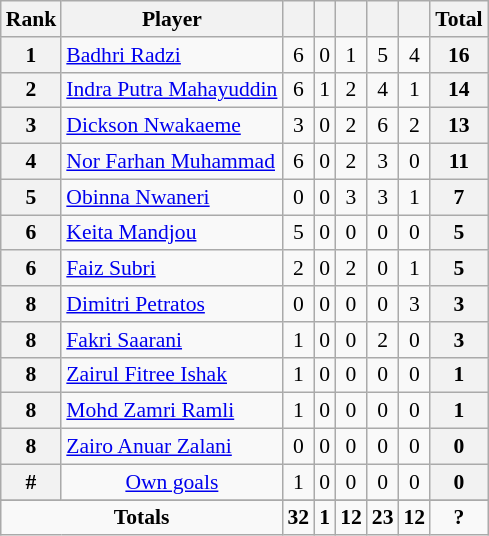<table class="wikitable" style="text-align:center; font-size:90%">
<tr>
<th>Rank</th>
<th>Player</th>
<th></th>
<th></th>
<th></th>
<th></th>
<th></th>
<th>Total</th>
</tr>
<tr>
<th>1</th>
<td align=left>  <a href='#'>Badhri Radzi</a></td>
<td>6</td>
<td>0</td>
<td>1</td>
<td>5</td>
<td>4</td>
<th>16</th>
</tr>
<tr>
<th>2</th>
<td align=left>  <a href='#'>Indra Putra Mahayuddin</a></td>
<td>6</td>
<td>1</td>
<td>2</td>
<td>4</td>
<td>1</td>
<th>14</th>
</tr>
<tr>
<th>3</th>
<td align=left> <a href='#'>Dickson Nwakaeme</a></td>
<td>3</td>
<td>0</td>
<td>2</td>
<td>6</td>
<td>2</td>
<th>13</th>
</tr>
<tr>
<th>4</th>
<td align=left>  <a href='#'>Nor Farhan Muhammad</a></td>
<td>6</td>
<td>0</td>
<td>2</td>
<td>3</td>
<td>0</td>
<th>11</th>
</tr>
<tr>
<th>5</th>
<td align=left> <a href='#'>Obinna Nwaneri</a></td>
<td>0</td>
<td>0</td>
<td>3</td>
<td>3</td>
<td>1</td>
<th>7</th>
</tr>
<tr>
<th>6</th>
<td align=left> <a href='#'>Keita Mandjou</a></td>
<td>5</td>
<td>0</td>
<td>0</td>
<td>0</td>
<td>0</td>
<th>5</th>
</tr>
<tr>
<th>6</th>
<td align=left>  <a href='#'>Faiz Subri</a></td>
<td>2</td>
<td>0</td>
<td>2</td>
<td>0</td>
<td>1</td>
<th>5</th>
</tr>
<tr>
<th>8</th>
<td align=left> <a href='#'>Dimitri Petratos</a></td>
<td>0</td>
<td>0</td>
<td>0</td>
<td>0</td>
<td>3</td>
<th>3</th>
</tr>
<tr>
<th>8</th>
<td align=left> <a href='#'>Fakri Saarani</a></td>
<td>1</td>
<td>0</td>
<td>0</td>
<td>2</td>
<td>0</td>
<th>3</th>
</tr>
<tr>
<th>8</th>
<td align=left> <a href='#'>Zairul Fitree Ishak</a></td>
<td>1</td>
<td>0</td>
<td>0</td>
<td>0</td>
<td>0</td>
<th>1</th>
</tr>
<tr>
<th>8</th>
<td align=left> <a href='#'>Mohd Zamri Ramli</a></td>
<td>1</td>
<td>0</td>
<td>0</td>
<td>0</td>
<td>0</td>
<th>1</th>
</tr>
<tr>
<th>8</th>
<td align=left> <a href='#'>Zairo Anuar Zalani</a></td>
<td>0</td>
<td>0</td>
<td>0</td>
<td>0</td>
<td>0</td>
<th>0</th>
</tr>
<tr>
<th>#</th>
<td colspan="1"><a href='#'>Own goals</a></td>
<td>1</td>
<td>0</td>
<td>0</td>
<td>0</td>
<td>0</td>
<th><strong>0</strong></th>
</tr>
<tr>
</tr>
<tr class="sortbottom">
<td colspan=2><strong>Totals</strong></td>
<td><strong>32</strong></td>
<td><strong>1</strong></td>
<td><strong>12</strong></td>
<td><strong>23</strong></td>
<td><strong>12</strong></td>
<td><strong>?</strong></td>
</tr>
</table>
